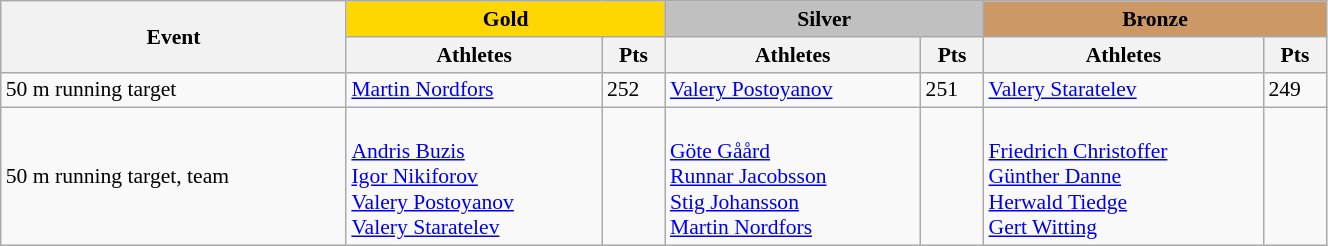<table class="wikitable" width=70% style="font-size:90%; text-align:left;">
<tr align=center>
<th rowspan=2>Event</th>
<td colspan=2 bgcolor=gold><strong>Gold</strong></td>
<td colspan=2 bgcolor=silver><strong>Silver</strong></td>
<td colspan=2 bgcolor=cc9966><strong>Bronze</strong></td>
</tr>
<tr>
<th>Athletes</th>
<th>Pts</th>
<th>Athletes</th>
<th>Pts</th>
<th>Athletes</th>
<th>Pts</th>
</tr>
<tr>
<td>50 m running target</td>
<td> <a href='#'>Martin Nordfors</a></td>
<td>252</td>
<td> <a href='#'>Valery Postoyanov</a></td>
<td>251</td>
<td> <a href='#'>Valery Staratelev</a></td>
<td>249</td>
</tr>
<tr>
<td>50 m running target, team</td>
<td> <br><a href='#'>Andris Buzis</a><br><a href='#'>Igor Nikiforov</a><br><a href='#'>Valery Postoyanov</a><br><a href='#'>Valery Staratelev</a></td>
<td></td>
<td> <br><a href='#'>Göte Gåård</a><br><a href='#'>Runnar Jacobsson</a><br><a href='#'>Stig Johansson</a><br><a href='#'>Martin Nordfors</a></td>
<td></td>
<td> <br><a href='#'>Friedrich Christoffer</a><br><a href='#'>Günther Danne</a><br><a href='#'>Herwald Tiedge</a><br><a href='#'>Gert Witting</a></td>
<td></td>
</tr>
</table>
